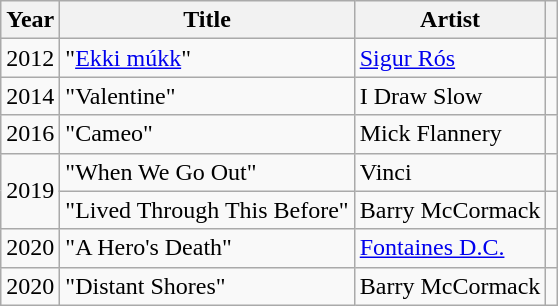<table class="wikitable sortable">
<tr>
<th>Year</th>
<th>Title</th>
<th>Artist</th>
<th class="unsortable"></th>
</tr>
<tr>
<td>2012</td>
<td>"<a href='#'>Ekki múkk</a>"</td>
<td><a href='#'>Sigur Rós</a></td>
<td></td>
</tr>
<tr>
<td>2014</td>
<td>"Valentine"</td>
<td>I Draw Slow</td>
<td></td>
</tr>
<tr>
<td>2016</td>
<td>"Cameo"</td>
<td>Mick Flannery</td>
<td></td>
</tr>
<tr>
<td rowspan="2">2019</td>
<td>"When We Go Out"</td>
<td>Vinci</td>
<td></td>
</tr>
<tr>
<td>"Lived Through This Before"</td>
<td>Barry McCormack</td>
<td></td>
</tr>
<tr>
<td>2020</td>
<td>"A Hero's Death"</td>
<td><a href='#'>Fontaines D.C.</a></td>
<td></td>
</tr>
<tr>
<td>2020</td>
<td>"Distant Shores"</td>
<td>Barry McCormack</td>
<td></td>
</tr>
</table>
